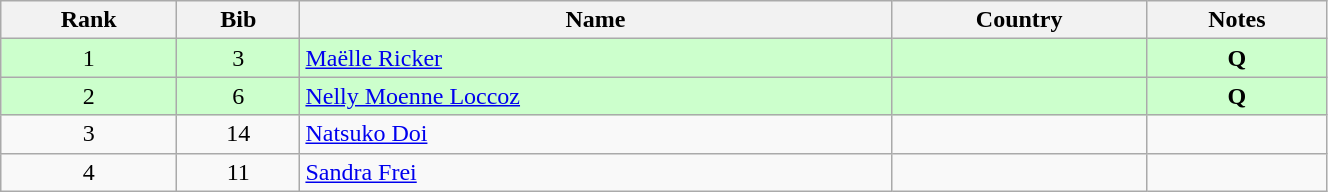<table class="wikitable" style="text-align:center;" width=70%>
<tr>
<th>Rank</th>
<th>Bib</th>
<th>Name</th>
<th>Country</th>
<th>Notes</th>
</tr>
<tr bgcolor="#ccffcc">
<td>1</td>
<td>3</td>
<td align=left><a href='#'>Maëlle Ricker</a></td>
<td align=left></td>
<td><strong>Q</strong></td>
</tr>
<tr bgcolor="#ccffcc">
<td>2</td>
<td>6</td>
<td align=left><a href='#'>Nelly Moenne Loccoz</a></td>
<td align=left></td>
<td><strong>Q</strong></td>
</tr>
<tr>
<td>3</td>
<td>14</td>
<td align=left><a href='#'>Natsuko Doi</a></td>
<td align=left></td>
<td></td>
</tr>
<tr>
<td>4</td>
<td>11</td>
<td align=left><a href='#'>Sandra Frei</a></td>
<td align=left></td>
<td></td>
</tr>
</table>
